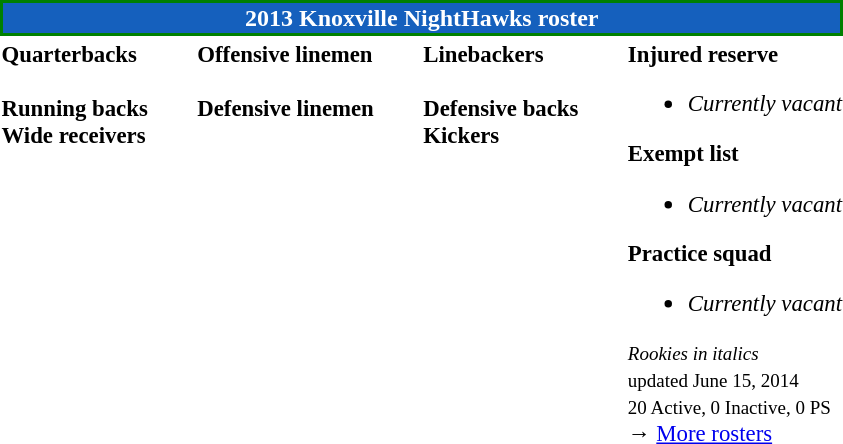<table class="toccolours" style="text-align: left;">
<tr>
<th colspan="7" style="background-color:#1560BD; border:2px solid #008000; color:white; text-align:center;"><strong>2013 Knoxville NightHawks roster</strong></th>
</tr>
<tr>
<td style="font-size: 95%;" valign="top"><strong>Quarterbacks</strong><br>
<br><strong>Running backs</strong>
<br><strong>Wide receivers</strong>




</td>
<td style="width: 25px;"></td>
<td style="font-size: 95%;" valign="top"><strong>Offensive linemen</strong><br>

<br><strong>Defensive linemen</strong>


</td>
<td style="width: 25px;"></td>
<td style="font-size: 95%;" valign="top"><strong>Linebackers</strong><br>
<br><strong>Defensive backs</strong>


<br><strong>Kickers</strong>
</td>
<td style="width: 25px;"></td>
<td style="font-size: 95%;" valign="top"><strong>Injured reserve</strong><br><ul><li><em>Currently vacant</em></li></ul><strong>Exempt list</strong><ul><li><em>Currently vacant</em></li></ul><strong>Practice squad</strong><ul><li><em>Currently vacant</em></li></ul><small><em>Rookies in italics</em><br>
updated June 15, 2014<br>
20 Active, 0 Inactive, 0 PS</small><br>→ <a href='#'>More rosters</a></td>
</tr>
<tr>
</tr>
</table>
